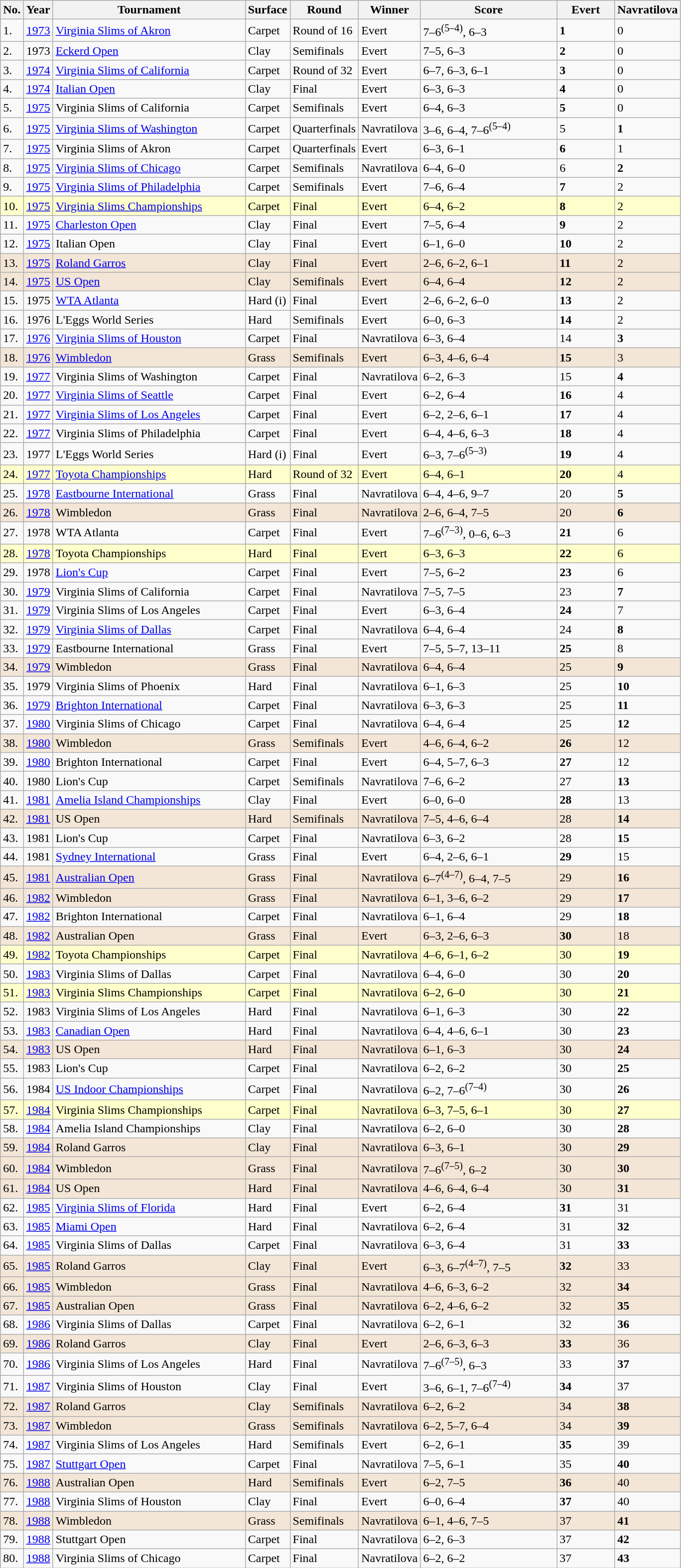<table class="sortable wikitable">
<tr>
<th>No.</th>
<th>Year</th>
<th width=250>Tournament</th>
<th>Surface</th>
<th>Round</th>
<th>Winner</th>
<th width=175>Score</th>
<th width=70>Evert</th>
<th>Navratilova</th>
</tr>
<tr>
<td>1.</td>
<td><a href='#'>1973</a></td>
<td><a href='#'>Virginia Slims of Akron</a></td>
<td>Carpet</td>
<td>Round of 16</td>
<td>Evert</td>
<td>7–6<sup>(5–4)</sup>, 6–3</td>
<td><strong>1</strong></td>
<td>0</td>
</tr>
<tr>
<td>2.</td>
<td>1973</td>
<td><a href='#'>Eckerd Open</a></td>
<td>Clay</td>
<td>Semifinals</td>
<td>Evert</td>
<td>7–5, 6–3</td>
<td><strong>2</strong></td>
<td>0</td>
</tr>
<tr>
<td>3.</td>
<td><a href='#'>1974</a></td>
<td><a href='#'>Virginia Slims of California</a></td>
<td>Carpet</td>
<td>Round of 32</td>
<td>Evert</td>
<td>6–7, 6–3, 6–1</td>
<td><strong>3</strong></td>
<td>0</td>
</tr>
<tr>
<td>4.</td>
<td><a href='#'>1974</a></td>
<td><a href='#'>Italian Open</a></td>
<td>Clay</td>
<td>Final</td>
<td>Evert</td>
<td>6–3, 6–3</td>
<td><strong>4</strong></td>
<td>0</td>
</tr>
<tr>
<td>5.</td>
<td><a href='#'>1975</a></td>
<td>Virginia Slims of California</td>
<td>Carpet</td>
<td>Semifinals</td>
<td>Evert</td>
<td>6–4, 6–3</td>
<td><strong>5</strong></td>
<td>0</td>
</tr>
<tr>
<td>6.</td>
<td><a href='#'>1975</a></td>
<td><a href='#'>Virginia Slims of Washington</a></td>
<td>Carpet</td>
<td>Quarterfinals</td>
<td>Navratilova</td>
<td>3–6, 6–4, 7–6<sup>(5–4)</sup></td>
<td>5</td>
<td><strong>1</strong></td>
</tr>
<tr>
<td>7.</td>
<td><a href='#'>1975</a></td>
<td>Virginia Slims of Akron</td>
<td>Carpet</td>
<td>Quarterfinals</td>
<td>Evert</td>
<td>6–3, 6–1</td>
<td><strong>6</strong></td>
<td>1</td>
</tr>
<tr>
<td>8.</td>
<td><a href='#'>1975</a></td>
<td><a href='#'>Virginia Slims of Chicago</a></td>
<td>Carpet</td>
<td>Semifinals</td>
<td>Navratilova</td>
<td>6–4, 6–0</td>
<td>6</td>
<td><strong>2</strong></td>
</tr>
<tr>
<td>9.</td>
<td><a href='#'>1975</a></td>
<td><a href='#'>Virginia Slims of Philadelphia</a></td>
<td>Carpet</td>
<td>Semifinals</td>
<td>Evert</td>
<td>7–6, 6–4</td>
<td><strong>7</strong></td>
<td>2</td>
</tr>
<tr bgcolor="ffffcc">
<td>10.</td>
<td><a href='#'>1975</a></td>
<td><a href='#'>Virginia Slims Championships</a></td>
<td>Carpet</td>
<td>Final</td>
<td>Evert</td>
<td>6–4, 6–2</td>
<td><strong>8</strong></td>
<td>2</td>
</tr>
<tr>
<td>11.</td>
<td><a href='#'>1975</a></td>
<td><a href='#'>Charleston Open</a></td>
<td>Clay</td>
<td>Final</td>
<td>Evert</td>
<td>7–5, 6–4</td>
<td><strong>9</strong></td>
<td>2</td>
</tr>
<tr>
<td>12.</td>
<td><a href='#'>1975</a></td>
<td>Italian Open</td>
<td>Clay</td>
<td>Final</td>
<td>Evert</td>
<td>6–1, 6–0</td>
<td><strong>10</strong></td>
<td>2</td>
</tr>
<tr style="background:#f3e6d7;">
<td>13.</td>
<td><a href='#'>1975</a></td>
<td><a href='#'>Roland Garros</a></td>
<td>Clay</td>
<td>Final</td>
<td>Evert</td>
<td>2–6, 6–2, 6–1</td>
<td><strong>11</strong></td>
<td>2</td>
</tr>
<tr style="background:#f3e6d7;">
<td>14.</td>
<td><a href='#'>1975</a></td>
<td><a href='#'>US Open</a></td>
<td>Clay</td>
<td>Semifinals</td>
<td>Evert</td>
<td>6–4, 6–4</td>
<td><strong>12</strong></td>
<td>2</td>
</tr>
<tr>
<td>15.</td>
<td>1975</td>
<td><a href='#'>WTA Atlanta</a></td>
<td>Hard (i)</td>
<td>Final</td>
<td>Evert</td>
<td>2–6, 6–2, 6–0</td>
<td><strong>13</strong></td>
<td>2</td>
</tr>
<tr>
<td>16.</td>
<td>1976</td>
<td>L'Eggs World Series</td>
<td>Hard</td>
<td>Semifinals</td>
<td>Evert</td>
<td>6–0, 6–3</td>
<td><strong>14</strong></td>
<td>2</td>
</tr>
<tr>
<td>17.</td>
<td><a href='#'>1976</a></td>
<td><a href='#'>Virginia Slims of Houston</a></td>
<td>Carpet</td>
<td>Final</td>
<td>Navratilova</td>
<td>6–3, 6–4</td>
<td>14</td>
<td><strong>3</strong></td>
</tr>
<tr style="background:#f3e6d7;">
<td>18.</td>
<td><a href='#'>1976</a></td>
<td><a href='#'>Wimbledon</a></td>
<td>Grass</td>
<td>Semifinals</td>
<td>Evert</td>
<td>6–3, 4–6, 6–4</td>
<td><strong>15</strong></td>
<td>3</td>
</tr>
<tr>
<td>19.</td>
<td><a href='#'>1977</a></td>
<td>Virginia Slims of Washington</td>
<td>Carpet</td>
<td>Final</td>
<td>Navratilova</td>
<td>6–2, 6–3</td>
<td>15</td>
<td><strong>4</strong></td>
</tr>
<tr>
<td>20.</td>
<td><a href='#'>1977</a></td>
<td><a href='#'>Virginia Slims of Seattle</a></td>
<td>Carpet</td>
<td>Final</td>
<td>Evert</td>
<td>6–2, 6–4</td>
<td><strong>16</strong></td>
<td>4</td>
</tr>
<tr>
<td>21.</td>
<td><a href='#'>1977</a></td>
<td><a href='#'>Virginia Slims of Los Angeles</a></td>
<td>Carpet</td>
<td>Final</td>
<td>Evert</td>
<td>6–2, 2–6, 6–1</td>
<td><strong>17</strong></td>
<td>4</td>
</tr>
<tr>
<td>22.</td>
<td><a href='#'>1977</a></td>
<td>Virginia Slims of Philadelphia</td>
<td>Carpet</td>
<td>Final</td>
<td>Evert</td>
<td>6–4, 4–6, 6–3</td>
<td><strong>18</strong></td>
<td>4</td>
</tr>
<tr>
<td>23.</td>
<td>1977</td>
<td>L'Eggs World Series</td>
<td>Hard (i)</td>
<td>Final</td>
<td>Evert</td>
<td>6–3, 7–6<sup>(5–3)</sup></td>
<td><strong>19</strong></td>
<td>4</td>
</tr>
<tr bgcolor="ffffcc">
<td>24.</td>
<td><a href='#'>1977</a></td>
<td><a href='#'>Toyota Championships</a></td>
<td>Hard</td>
<td>Round of 32</td>
<td>Evert</td>
<td>6–4, 6–1</td>
<td><strong>20</strong></td>
<td>4</td>
</tr>
<tr>
<td>25.</td>
<td><a href='#'>1978</a></td>
<td><a href='#'>Eastbourne International</a></td>
<td>Grass</td>
<td>Final</td>
<td>Navratilova</td>
<td>6–4, 4–6, 9–7</td>
<td>20</td>
<td><strong>5</strong></td>
</tr>
<tr style="background:#f3e6d7;">
<td>26.</td>
<td><a href='#'>1978</a></td>
<td>Wimbledon</td>
<td>Grass</td>
<td>Final</td>
<td>Navratilova</td>
<td>2–6, 6–4, 7–5</td>
<td>20</td>
<td><strong>6</strong></td>
</tr>
<tr>
<td>27.</td>
<td>1978</td>
<td>WTA Atlanta</td>
<td>Carpet</td>
<td>Final</td>
<td>Evert</td>
<td>7–6<sup>(7–3)</sup>, 0–6, 6–3</td>
<td><strong>21</strong></td>
<td>6</td>
</tr>
<tr bgcolor="ffffcc">
<td>28.</td>
<td><a href='#'>1978</a></td>
<td>Toyota Championships</td>
<td>Hard</td>
<td>Final</td>
<td>Evert</td>
<td>6–3, 6–3</td>
<td><strong>22</strong></td>
<td>6</td>
</tr>
<tr>
<td>29.</td>
<td>1978</td>
<td><a href='#'>Lion's Cup</a></td>
<td>Carpet</td>
<td>Final</td>
<td>Evert</td>
<td>7–5, 6–2</td>
<td><strong>23</strong></td>
<td>6</td>
</tr>
<tr>
<td>30.</td>
<td><a href='#'>1979</a></td>
<td>Virginia Slims of California</td>
<td>Carpet</td>
<td>Final</td>
<td>Navratilova</td>
<td>7–5, 7–5</td>
<td>23</td>
<td><strong>7</strong></td>
</tr>
<tr>
<td>31.</td>
<td><a href='#'>1979</a></td>
<td>Virginia Slims of Los Angeles</td>
<td>Carpet</td>
<td>Final</td>
<td>Evert</td>
<td>6–3, 6–4</td>
<td><strong>24</strong></td>
<td>7</td>
</tr>
<tr>
<td>32.</td>
<td><a href='#'>1979</a></td>
<td><a href='#'>Virginia Slims of Dallas</a></td>
<td>Carpet</td>
<td>Final</td>
<td>Navratilova</td>
<td>6–4, 6–4</td>
<td>24</td>
<td><strong>8</strong></td>
</tr>
<tr>
<td>33.</td>
<td><a href='#'>1979</a></td>
<td>Eastbourne International</td>
<td>Grass</td>
<td>Final</td>
<td>Evert</td>
<td>7–5, 5–7, 13–11</td>
<td><strong>25</strong></td>
<td>8</td>
</tr>
<tr style="background:#f3e6d7;">
<td>34.</td>
<td><a href='#'>1979</a></td>
<td>Wimbledon</td>
<td>Grass</td>
<td>Final</td>
<td>Navratilova</td>
<td>6–4, 6–4</td>
<td>25</td>
<td><strong>9</strong></td>
</tr>
<tr>
<td>35.</td>
<td>1979</td>
<td>Virginia Slims of Phoenix</td>
<td>Hard</td>
<td>Final</td>
<td>Navratilova</td>
<td>6–1, 6–3</td>
<td>25</td>
<td><strong>10</strong></td>
</tr>
<tr>
<td>36.</td>
<td><a href='#'>1979</a></td>
<td><a href='#'>Brighton International</a></td>
<td>Carpet</td>
<td>Final</td>
<td>Navratilova</td>
<td>6–3, 6–3</td>
<td>25</td>
<td><strong>11</strong></td>
</tr>
<tr>
<td>37.</td>
<td><a href='#'>1980</a></td>
<td>Virginia Slims of Chicago</td>
<td>Carpet</td>
<td>Final</td>
<td>Navratilova</td>
<td>6–4, 6–4</td>
<td>25</td>
<td><strong>12</strong></td>
</tr>
<tr style="background:#f3e6d7;">
<td>38.</td>
<td><a href='#'>1980</a></td>
<td>Wimbledon</td>
<td>Grass</td>
<td>Semifinals</td>
<td>Evert</td>
<td>4–6, 6–4, 6–2</td>
<td><strong>26</strong></td>
<td>12</td>
</tr>
<tr>
<td>39.</td>
<td><a href='#'>1980</a></td>
<td>Brighton International</td>
<td>Carpet</td>
<td>Final</td>
<td>Evert</td>
<td>6–4, 5–7, 6–3</td>
<td><strong>27</strong></td>
<td>12</td>
</tr>
<tr>
<td>40.</td>
<td>1980</td>
<td>Lion's Cup</td>
<td>Carpet</td>
<td>Semifinals</td>
<td>Navratilova</td>
<td>7–6, 6–2</td>
<td>27</td>
<td><strong>13</strong></td>
</tr>
<tr>
<td>41.</td>
<td><a href='#'>1981</a></td>
<td><a href='#'>Amelia Island Championships</a></td>
<td>Clay</td>
<td>Final</td>
<td>Evert</td>
<td>6–0, 6–0</td>
<td><strong>28</strong></td>
<td>13</td>
</tr>
<tr style="background:#f3e6d7;">
<td>42.</td>
<td><a href='#'>1981</a></td>
<td>US Open</td>
<td>Hard</td>
<td>Semifinals</td>
<td>Navratilova</td>
<td>7–5, 4–6, 6–4</td>
<td>28</td>
<td><strong>14</strong></td>
</tr>
<tr>
<td>43.</td>
<td>1981</td>
<td>Lion's Cup</td>
<td>Carpet</td>
<td>Final</td>
<td>Navratilova</td>
<td>6–3, 6–2</td>
<td>28</td>
<td><strong>15</strong></td>
</tr>
<tr>
<td>44.</td>
<td>1981</td>
<td><a href='#'>Sydney International</a></td>
<td>Grass</td>
<td>Final</td>
<td>Evert</td>
<td>6–4, 2–6, 6–1</td>
<td><strong>29</strong></td>
<td>15</td>
</tr>
<tr style="background:#f3e6d7;">
<td>45.</td>
<td><a href='#'>1981</a></td>
<td><a href='#'>Australian Open</a></td>
<td>Grass</td>
<td>Final</td>
<td>Navratilova</td>
<td>6–7<sup>(4–7)</sup>, 6–4, 7–5</td>
<td>29</td>
<td><strong>16</strong></td>
</tr>
<tr style="background:#f3e6d7;">
<td>46.</td>
<td><a href='#'>1982</a></td>
<td>Wimbledon</td>
<td>Grass</td>
<td>Final</td>
<td>Navratilova</td>
<td>6–1, 3–6, 6–2</td>
<td>29</td>
<td><strong>17</strong></td>
</tr>
<tr>
<td>47.</td>
<td><a href='#'>1982</a></td>
<td>Brighton International</td>
<td>Carpet</td>
<td>Final</td>
<td>Navratilova</td>
<td>6–1, 6–4</td>
<td>29</td>
<td><strong>18</strong></td>
</tr>
<tr style="background:#f3e6d7;">
<td>48.</td>
<td><a href='#'>1982</a></td>
<td>Australian Open</td>
<td>Grass</td>
<td>Final</td>
<td>Evert</td>
<td>6–3, 2–6, 6–3</td>
<td><strong>30</strong></td>
<td>18</td>
</tr>
<tr bgcolor="ffffcc">
<td>49.</td>
<td><a href='#'>1982</a></td>
<td>Toyota Championships</td>
<td>Carpet</td>
<td>Final</td>
<td>Navratilova</td>
<td>4–6, 6–1, 6–2</td>
<td>30</td>
<td><strong>19</strong></td>
</tr>
<tr>
<td>50.</td>
<td><a href='#'>1983</a></td>
<td>Virginia Slims of Dallas</td>
<td>Carpet</td>
<td>Final</td>
<td>Navratilova</td>
<td>6–4, 6–0</td>
<td>30</td>
<td><strong>20</strong></td>
</tr>
<tr bgcolor="ffffcc">
<td>51.</td>
<td><a href='#'>1983</a></td>
<td>Virginia Slims Championships</td>
<td>Carpet</td>
<td>Final</td>
<td>Navratilova</td>
<td>6–2, 6–0</td>
<td>30</td>
<td><strong>21</strong></td>
</tr>
<tr>
<td>52.</td>
<td>1983</td>
<td>Virginia Slims of Los Angeles</td>
<td>Hard</td>
<td>Final</td>
<td>Navratilova</td>
<td>6–1, 6–3</td>
<td>30</td>
<td><strong>22</strong></td>
</tr>
<tr "ffffcc">
<td>53.</td>
<td><a href='#'>1983</a></td>
<td><a href='#'>Canadian Open</a></td>
<td>Hard</td>
<td>Final</td>
<td>Navratilova</td>
<td>6–4, 4–6, 6–1</td>
<td>30</td>
<td><strong>23</strong></td>
</tr>
<tr style="background:#f3e6d7;">
<td>54.</td>
<td><a href='#'>1983</a></td>
<td>US Open</td>
<td>Hard</td>
<td>Final</td>
<td>Navratilova</td>
<td>6–1, 6–3</td>
<td>30</td>
<td><strong>24</strong></td>
</tr>
<tr>
<td>55.</td>
<td>1983</td>
<td>Lion's Cup</td>
<td>Carpet</td>
<td>Final</td>
<td>Navratilova</td>
<td>6–2, 6–2</td>
<td>30</td>
<td><strong>25</strong></td>
</tr>
<tr>
<td>56.</td>
<td>1984</td>
<td><a href='#'>US Indoor Championships</a></td>
<td>Carpet</td>
<td>Final</td>
<td>Navratilova</td>
<td>6–2, 7–6<sup>(7–4)</sup></td>
<td>30</td>
<td><strong>26</strong></td>
</tr>
<tr bgcolor="ffffcc">
<td>57.</td>
<td><a href='#'>1984</a></td>
<td>Virginia Slims Championships</td>
<td>Carpet</td>
<td>Final</td>
<td>Navratilova</td>
<td>6–3, 7–5, 6–1</td>
<td>30</td>
<td><strong>27</strong></td>
</tr>
<tr>
<td>58.</td>
<td><a href='#'>1984</a></td>
<td>Amelia Island Championships</td>
<td>Clay</td>
<td>Final</td>
<td>Navratilova</td>
<td>6–2, 6–0</td>
<td>30</td>
<td><strong>28</strong></td>
</tr>
<tr style="background:#f3e6d7;">
<td>59.</td>
<td><a href='#'>1984</a></td>
<td>Roland Garros</td>
<td>Clay</td>
<td>Final</td>
<td>Navratilova</td>
<td>6–3, 6–1</td>
<td>30</td>
<td><strong>29</strong></td>
</tr>
<tr style="background:#f3e6d7;">
<td>60.</td>
<td><a href='#'>1984</a></td>
<td>Wimbledon</td>
<td>Grass</td>
<td>Final</td>
<td>Navratilova</td>
<td>7–6<sup>(7–5)</sup>, 6–2</td>
<td>30</td>
<td><strong>30</strong></td>
</tr>
<tr style="background:#f3e6d7;">
<td>61.</td>
<td><a href='#'>1984</a></td>
<td>US Open</td>
<td>Hard</td>
<td>Final</td>
<td>Navratilova</td>
<td>4–6, 6–4, 6–4</td>
<td>30</td>
<td><strong>31</strong></td>
</tr>
<tr>
<td>62.</td>
<td><a href='#'>1985</a></td>
<td><a href='#'>Virginia Slims of Florida</a></td>
<td>Hard</td>
<td>Final</td>
<td>Evert</td>
<td>6–2, 6–4</td>
<td><strong>31</strong></td>
<td>31</td>
</tr>
<tr #E9E9E9>
<td>63.</td>
<td><a href='#'>1985</a></td>
<td><a href='#'>Miami Open</a></td>
<td>Hard</td>
<td>Final</td>
<td>Navratilova</td>
<td>6–2, 6–4</td>
<td>31</td>
<td><strong>32</strong></td>
</tr>
<tr>
<td>64.</td>
<td><a href='#'>1985</a></td>
<td>Virginia Slims of Dallas</td>
<td>Carpet</td>
<td>Final</td>
<td>Navratilova</td>
<td>6–3, 6–4</td>
<td>31</td>
<td><strong>33</strong></td>
</tr>
<tr style="background:#f3e6d7;">
<td>65.</td>
<td><a href='#'>1985</a></td>
<td>Roland Garros</td>
<td>Clay</td>
<td>Final</td>
<td>Evert</td>
<td>6–3, 6–7<sup>(4–7)</sup>, 7–5</td>
<td><strong>32</strong></td>
<td>33</td>
</tr>
<tr style="background:#f3e6d7;">
<td>66.</td>
<td><a href='#'>1985</a></td>
<td>Wimbledon</td>
<td>Grass</td>
<td>Final</td>
<td>Navratilova</td>
<td>4–6, 6–3, 6–2</td>
<td>32</td>
<td><strong>34</strong></td>
</tr>
<tr style="background:#f3e6d7;">
<td>67.</td>
<td><a href='#'>1985</a></td>
<td>Australian Open</td>
<td>Grass</td>
<td>Final</td>
<td>Navratilova</td>
<td>6–2, 4–6, 6–2</td>
<td>32</td>
<td><strong>35</strong></td>
</tr>
<tr>
<td>68.</td>
<td><a href='#'>1986</a></td>
<td>Virginia Slims of Dallas</td>
<td>Carpet</td>
<td>Final</td>
<td>Navratilova</td>
<td>6–2, 6–1</td>
<td>32</td>
<td><strong>36</strong></td>
</tr>
<tr style="background:#f3e6d7;">
<td>69.</td>
<td><a href='#'>1986</a></td>
<td>Roland Garros</td>
<td>Clay</td>
<td>Final</td>
<td>Evert</td>
<td>2–6, 6–3, 6–3</td>
<td><strong>33</strong></td>
<td>36</td>
</tr>
<tr>
<td>70.</td>
<td><a href='#'>1986</a></td>
<td>Virginia Slims of Los Angeles</td>
<td>Hard</td>
<td>Final</td>
<td>Navratilova</td>
<td>7–6<sup>(7–5)</sup>, 6–3</td>
<td>33</td>
<td><strong>37</strong></td>
</tr>
<tr>
<td>71.</td>
<td><a href='#'>1987</a></td>
<td>Virginia Slims of Houston</td>
<td>Clay</td>
<td>Final</td>
<td>Evert</td>
<td>3–6, 6–1, 7–6<sup>(7–4)</sup></td>
<td><strong>34</strong></td>
<td>37</td>
</tr>
<tr style="background:#f3e6d7;">
<td>72.</td>
<td><a href='#'>1987</a></td>
<td>Roland Garros</td>
<td>Clay</td>
<td>Semifinals</td>
<td>Navratilova</td>
<td>6–2, 6–2</td>
<td>34</td>
<td><strong>38</strong></td>
</tr>
<tr style="background:#f3e6d7;">
<td>73.</td>
<td><a href='#'>1987</a></td>
<td>Wimbledon</td>
<td>Grass</td>
<td>Semifinals</td>
<td>Navratilova</td>
<td>6–2, 5–7, 6–4</td>
<td>34</td>
<td><strong>39</strong></td>
</tr>
<tr>
<td>74.</td>
<td><a href='#'>1987</a></td>
<td>Virginia Slims of Los Angeles</td>
<td>Hard</td>
<td>Semifinals</td>
<td>Evert</td>
<td>6–2, 6–1</td>
<td><strong>35</strong></td>
<td>39</td>
</tr>
<tr>
<td>75.</td>
<td><a href='#'>1987</a></td>
<td><a href='#'>Stuttgart Open</a></td>
<td>Carpet</td>
<td>Final</td>
<td>Navratilova</td>
<td>7–5, 6–1</td>
<td>35</td>
<td><strong>40</strong></td>
</tr>
<tr style="background:#f3e6d7;">
<td>76.</td>
<td><a href='#'>1988</a></td>
<td>Australian Open</td>
<td>Hard</td>
<td>Semifinals</td>
<td>Evert</td>
<td>6–2, 7–5</td>
<td><strong>36</strong></td>
<td>40</td>
</tr>
<tr>
<td>77.</td>
<td><a href='#'>1988</a></td>
<td>Virginia Slims of Houston</td>
<td>Clay</td>
<td>Final</td>
<td>Evert</td>
<td>6–0, 6–4</td>
<td><strong>37</strong></td>
<td>40</td>
</tr>
<tr style="background:#f3e6d7;">
<td>78.</td>
<td><a href='#'>1988</a></td>
<td>Wimbledon</td>
<td>Grass</td>
<td>Semifinals</td>
<td>Navratilova</td>
<td>6–1, 4–6, 7–5</td>
<td>37</td>
<td><strong>41</strong></td>
</tr>
<tr>
<td>79.</td>
<td><a href='#'>1988</a></td>
<td>Stuttgart Open</td>
<td>Carpet</td>
<td>Final</td>
<td>Navratilova</td>
<td>6–2, 6–3</td>
<td>37</td>
<td><strong>42</strong></td>
</tr>
<tr>
<td>80.</td>
<td><a href='#'>1988</a></td>
<td>Virginia Slims of Chicago</td>
<td>Carpet</td>
<td>Final</td>
<td>Navratilova</td>
<td>6–2, 6–2</td>
<td>37</td>
<td><strong>43</strong></td>
</tr>
</table>
